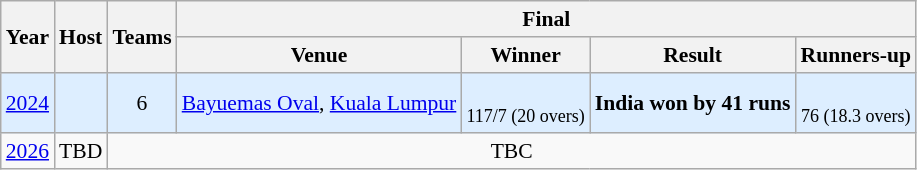<table class="wikitable" style="font-size:90%; text-align: center;">
<tr>
<th rowspan=2>Year</th>
<th rowspan=2>Host</th>
<th rowspan=2>Teams</th>
<th colspan=4>Final</th>
</tr>
<tr>
<th>Venue</th>
<th>Winner</th>
<th>Result</th>
<th>Runners-up</th>
</tr>
<tr style="background:#ddeeff">
<td><a href='#'>2024</a></td>
<td></td>
<td>6</td>
<td><a href='#'>Bayuemas Oval</a>, <a href='#'>Kuala Lumpur</a></td>
<td><br><small>117/7 (20 overs)</small></td>
<td><strong>India won by 41 runs</strong><br></td>
<td><br><small>76 (18.3 overs)</small></td>
</tr>
<tr>
<td><a href='#'>2026</a></td>
<td>TBD</td>
<td colspan="5">TBC</td>
</tr>
</table>
